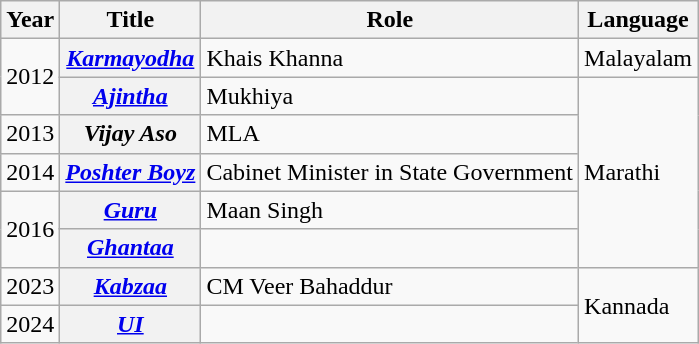<table class="wikitable plainrowheaders sortable">
<tr>
<th scope="col">Year</th>
<th scope="col">Title</th>
<th scope="col">Role</th>
<th scope="col">Language</th>
</tr>
<tr>
<td rowspan="2">2012</td>
<th scope="row"><em><a href='#'>Karmayodha</a></em></th>
<td>Khais Khanna</td>
<td>Malayalam</td>
</tr>
<tr>
<th scope="row"><em><a href='#'>Ajintha</a></em></th>
<td>Mukhiya</td>
<td rowspan="5">Marathi</td>
</tr>
<tr>
<td>2013</td>
<th scope="row"><em>Vijay Aso</em></th>
<td>MLA</td>
</tr>
<tr>
<td>2014</td>
<th scope="row"><em><a href='#'>Poshter Boyz</a></em></th>
<td>Cabinet Minister in State Government</td>
</tr>
<tr>
<td rowspan="2">2016</td>
<th scope="row"><em><a href='#'>Guru</a> </em></th>
<td>Maan Singh</td>
</tr>
<tr>
<th scope="row"><em><a href='#'>Ghantaa</a></em></th>
<td></td>
</tr>
<tr>
<td>2023</td>
<th scope="row"><a href='#'><em>Kabzaa</em></a></th>
<td>CM Veer Bahaddur</td>
<td rowspan="2">Kannada</td>
</tr>
<tr>
<td>2024</td>
<th scope="row"><em><a href='#'>UI</a></em></th>
<td></td>
</tr>
</table>
